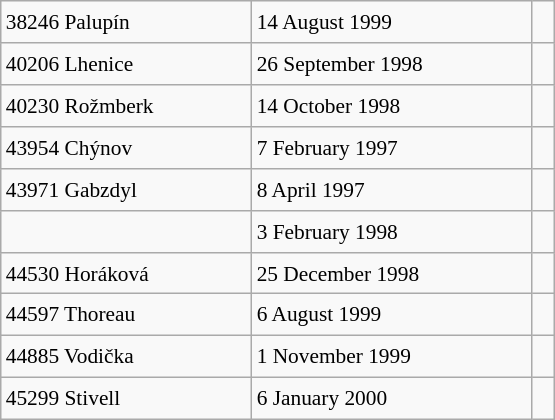<table class="wikitable" style="font-size: 89%; float: left; width: 26em; margin-right: 1em; height: 280px">
<tr>
<td>38246 Palupín</td>
<td>14 August 1999</td>
<td> </td>
</tr>
<tr>
<td>40206 Lhenice</td>
<td>26 September 1998</td>
<td> </td>
</tr>
<tr>
<td>40230 Rožmberk</td>
<td>14 October 1998</td>
<td></td>
</tr>
<tr>
<td>43954 Chýnov</td>
<td>7 February 1997</td>
<td> </td>
</tr>
<tr>
<td>43971 Gabzdyl</td>
<td>8 April 1997</td>
<td> </td>
</tr>
<tr>
<td></td>
<td>3 February 1998</td>
<td> </td>
</tr>
<tr>
<td>44530 Horáková</td>
<td>25 December 1998</td>
<td> </td>
</tr>
<tr>
<td>44597 Thoreau</td>
<td>6 August 1999</td>
<td> </td>
</tr>
<tr>
<td>44885 Vodička</td>
<td>1 November 1999</td>
<td> </td>
</tr>
<tr>
<td>45299 Stivell</td>
<td>6 January 2000</td>
<td></td>
</tr>
</table>
